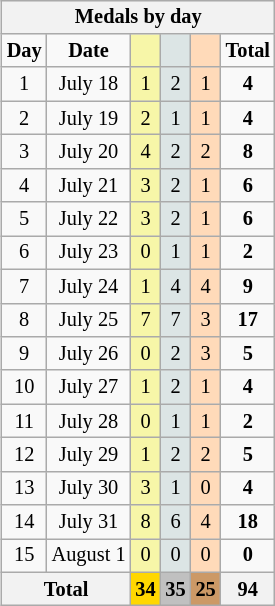<table class=wikitable style="font-size:85%; float:right;text-align:center">
<tr>
<th colspan=7>Medals by day</th>
</tr>
<tr>
<td><strong>Day</strong></td>
<td><strong>Date</strong></td>
<td bgcolor=F7F6A8></td>
<td bgcolor=DCE5E5></td>
<td bgcolor=FFDAB9></td>
<td><strong>Total</strong></td>
</tr>
<tr>
<td>1</td>
<td>July 18</td>
<td bgcolor=F7F6A8>1</td>
<td bgcolor=DCE5E5>2</td>
<td bgcolor=FFDAB9>1</td>
<td><strong>4</strong></td>
</tr>
<tr>
<td>2</td>
<td>July 19</td>
<td bgcolor=F7F6A8>2</td>
<td bgcolor=DCE5E5>1</td>
<td bgcolor=FFDAB9>1</td>
<td><strong>4</strong></td>
</tr>
<tr>
<td>3</td>
<td>July 20</td>
<td bgcolor=F7F6A8>4</td>
<td bgcolor=DCE5E5>2</td>
<td bgcolor=FFDAB9>2</td>
<td><strong>8</strong></td>
</tr>
<tr>
<td>4</td>
<td>July 21</td>
<td bgcolor=F7F6A8>3</td>
<td bgcolor=DCE5E5>2</td>
<td bgcolor=FFDAB9>1</td>
<td><strong>6</strong></td>
</tr>
<tr>
<td>5</td>
<td>July 22</td>
<td bgcolor=F7F6A8>3</td>
<td bgcolor=DCE5E5>2</td>
<td bgcolor=FFDAB9>1</td>
<td><strong>6</strong></td>
</tr>
<tr>
<td>6</td>
<td>July 23</td>
<td bgcolor=F7F6A8>0</td>
<td bgcolor=DCE5E5>1</td>
<td bgcolor=FFDAB9>1</td>
<td><strong>2</strong></td>
</tr>
<tr>
<td>7</td>
<td>July 24</td>
<td bgcolor=F7F6A8>1</td>
<td bgcolor=DCE5E5>4</td>
<td bgcolor=FFDAB9>4</td>
<td><strong>9</strong></td>
</tr>
<tr>
<td>8</td>
<td>July 25</td>
<td bgcolor=F7F6A8>7</td>
<td bgcolor=DCE5E5>7</td>
<td bgcolor=FFDAB9>3</td>
<td><strong>17</strong></td>
</tr>
<tr>
<td>9</td>
<td>July 26</td>
<td bgcolor=F7F6A8>0</td>
<td bgcolor=DCE5E5>2</td>
<td bgcolor=FFDAB9>3</td>
<td><strong>5</strong></td>
</tr>
<tr>
<td>10</td>
<td>July 27</td>
<td bgcolor=F7F6A8>1</td>
<td bgcolor=DCE5E5>2</td>
<td bgcolor=FFDAB9>1</td>
<td><strong>4</strong></td>
</tr>
<tr>
<td>11</td>
<td>July 28</td>
<td bgcolor=F7F6A8>0</td>
<td bgcolor=DCE5E5>1</td>
<td bgcolor=FFDAB9>1</td>
<td><strong>2</strong></td>
</tr>
<tr>
<td>12</td>
<td>July 29</td>
<td bgcolor=F7F6A8>1</td>
<td bgcolor=DCE5E5>2</td>
<td bgcolor=FFDAB9>2</td>
<td><strong>5</strong></td>
</tr>
<tr>
<td>13</td>
<td>July 30</td>
<td bgcolor=F7F6A8>3</td>
<td bgcolor=DCE5E5>1</td>
<td bgcolor=FFDAB9>0</td>
<td><strong>4</strong></td>
</tr>
<tr>
<td>14</td>
<td>July 31</td>
<td bgcolor=F7F6A8>8</td>
<td bgcolor=DCE5E5>6</td>
<td bgcolor=FFDAB9>4</td>
<td><strong>18</strong></td>
</tr>
<tr>
<td>15</td>
<td>August 1</td>
<td bgcolor=F7F6A8>0</td>
<td bgcolor=DCE5E5>0</td>
<td bgcolor=FFDAB9>0</td>
<td><strong>0</strong></td>
</tr>
<tr>
<th colspan=2>Total</th>
<th style=background:gold>34</th>
<th style=background:silver>35</th>
<th style=background:#C96>25</th>
<th>94</th>
</tr>
</table>
